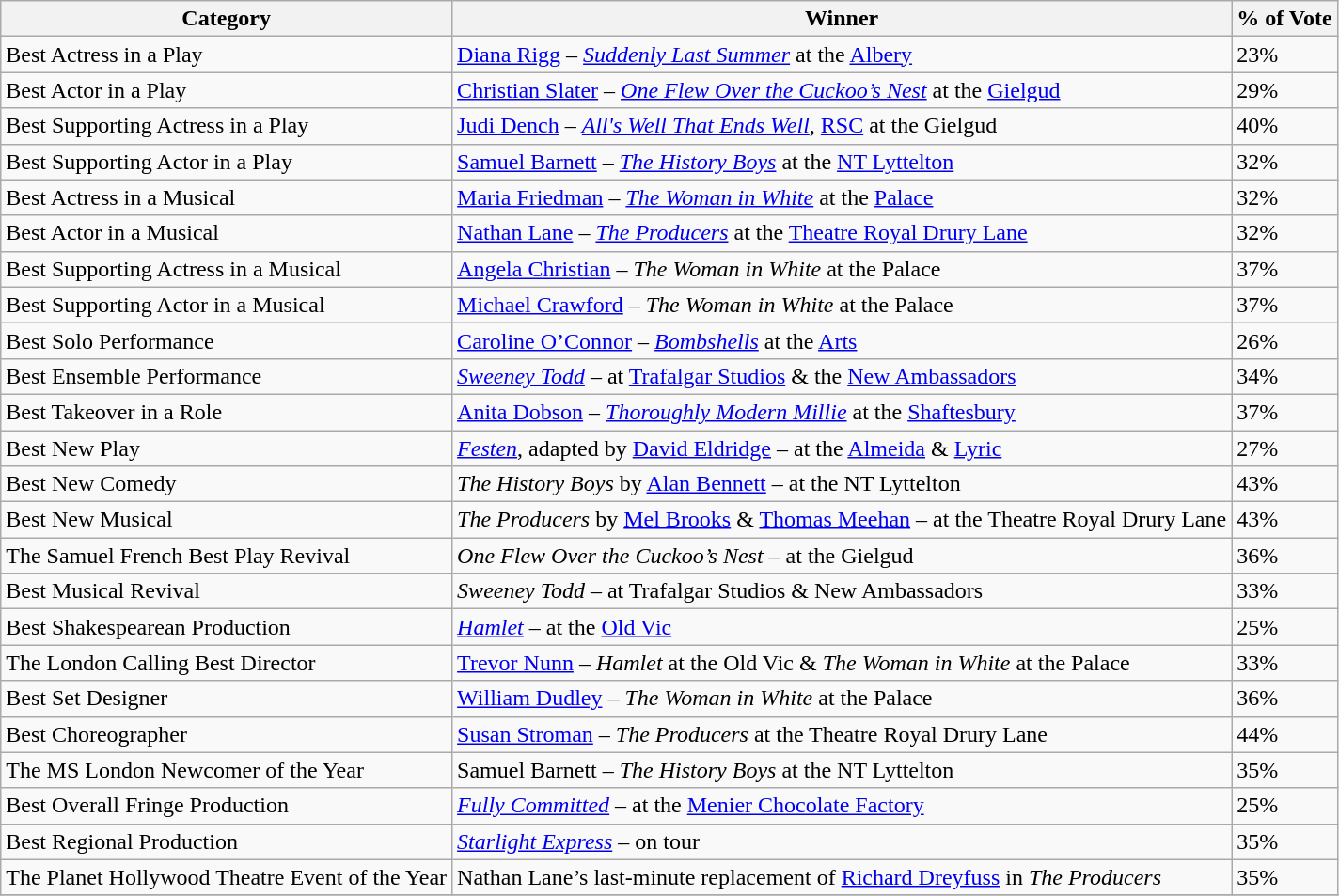<table class="wikitable">
<tr>
<th>Category</th>
<th>Winner</th>
<th>% of Vote</th>
</tr>
<tr>
<td>Best Actress in a Play</td>
<td><a href='#'>Diana Rigg</a> – <em><a href='#'>Suddenly Last Summer</a></em> at the <a href='#'>Albery</a></td>
<td>23%</td>
</tr>
<tr>
<td>Best Actor in a Play</td>
<td><a href='#'>Christian Slater</a> – <em><a href='#'>One Flew Over the Cuckoo’s Nest</a></em> at the <a href='#'>Gielgud</a></td>
<td>29%</td>
</tr>
<tr>
<td>Best Supporting Actress in a Play</td>
<td><a href='#'>Judi Dench</a> – <em><a href='#'>All's Well That Ends Well</a></em>, <a href='#'>RSC</a> at the Gielgud</td>
<td>40%</td>
</tr>
<tr>
<td>Best Supporting Actor in a Play</td>
<td><a href='#'>Samuel Barnett</a> – <em><a href='#'>The History Boys</a></em> at the <a href='#'>NT Lyttelton</a></td>
<td>32%</td>
</tr>
<tr>
<td>Best Actress in a Musical</td>
<td><a href='#'>Maria Friedman</a> – <em><a href='#'>The Woman in White</a></em> at the <a href='#'>Palace</a></td>
<td>32%</td>
</tr>
<tr>
<td>Best Actor in a Musical</td>
<td><a href='#'>Nathan Lane</a> – <em><a href='#'>The Producers</a></em> at the <a href='#'>Theatre Royal Drury Lane</a></td>
<td>32%</td>
</tr>
<tr>
<td>Best Supporting Actress in a Musical</td>
<td><a href='#'>Angela Christian</a> – <em>The Woman in White</em> at the Palace</td>
<td>37%</td>
</tr>
<tr>
<td>Best Supporting Actor in a Musical</td>
<td><a href='#'>Michael Crawford</a> – <em>The Woman in White</em> at the Palace</td>
<td>37%</td>
</tr>
<tr>
<td>Best Solo Performance</td>
<td><a href='#'>Caroline O’Connor</a> – <em><a href='#'>Bombshells</a></em> at the <a href='#'>Arts</a></td>
<td>26%</td>
</tr>
<tr>
<td>Best Ensemble Performance</td>
<td><em><a href='#'>Sweeney Todd</a></em> – at <a href='#'>Trafalgar Studios</a> & the <a href='#'>New Ambassadors</a></td>
<td>34%</td>
</tr>
<tr>
<td>Best Takeover in a Role</td>
<td><a href='#'>Anita Dobson</a> – <em><a href='#'>Thoroughly Modern Millie</a></em> at the <a href='#'>Shaftesbury</a></td>
<td>37%</td>
</tr>
<tr>
<td>Best New Play</td>
<td><em><a href='#'>Festen</a></em>, adapted by <a href='#'>David Eldridge</a> – at the <a href='#'>Almeida</a> & <a href='#'>Lyric</a></td>
<td>27%</td>
</tr>
<tr>
<td>Best New Comedy</td>
<td><em>The History Boys</em> by <a href='#'>Alan Bennett</a> – at the NT Lyttelton</td>
<td>43%</td>
</tr>
<tr>
<td>Best New Musical</td>
<td><em>The Producers</em> by <a href='#'>Mel Brooks</a> & <a href='#'>Thomas Meehan</a> – at the Theatre Royal Drury Lane</td>
<td>43%</td>
</tr>
<tr>
<td>The Samuel French Best Play Revival</td>
<td><em>One Flew Over the Cuckoo’s Nest</em> – at the Gielgud</td>
<td>36%</td>
</tr>
<tr>
<td>Best Musical Revival</td>
<td><em>Sweeney Todd</em> – at Trafalgar Studios & New Ambassadors</td>
<td>33%</td>
</tr>
<tr>
<td>Best Shakespearean Production</td>
<td><em><a href='#'>Hamlet</a></em> – at the <a href='#'>Old Vic</a></td>
<td>25%</td>
</tr>
<tr>
<td>The London Calling Best Director</td>
<td><a href='#'>Trevor Nunn</a> – <em>Hamlet</em> at the Old Vic & <em>The Woman in White</em> at the Palace</td>
<td>33%</td>
</tr>
<tr>
<td>Best Set Designer</td>
<td><a href='#'>William Dudley</a> – <em>The Woman in White</em> at the Palace</td>
<td>36%</td>
</tr>
<tr>
<td>Best Choreographer</td>
<td><a href='#'>Susan Stroman</a> – <em>The Producers</em> at the Theatre Royal Drury Lane</td>
<td>44%</td>
</tr>
<tr>
<td>The MS London Newcomer of the Year</td>
<td>Samuel Barnett – <em>The History Boys</em> at the NT Lyttelton</td>
<td>35%</td>
</tr>
<tr>
<td>Best Overall Fringe Production</td>
<td><em><a href='#'>Fully Committed</a></em> – at the <a href='#'>Menier Chocolate Factory</a></td>
<td>25%</td>
</tr>
<tr>
<td>Best Regional Production</td>
<td><em><a href='#'>Starlight Express</a></em> – on tour</td>
<td>35%</td>
</tr>
<tr>
<td>The Planet Hollywood Theatre Event of the Year</td>
<td>Nathan Lane’s last-minute replacement of <a href='#'>Richard Dreyfuss</a> in <em>The Producers</em></td>
<td>35%</td>
</tr>
<tr>
</tr>
</table>
